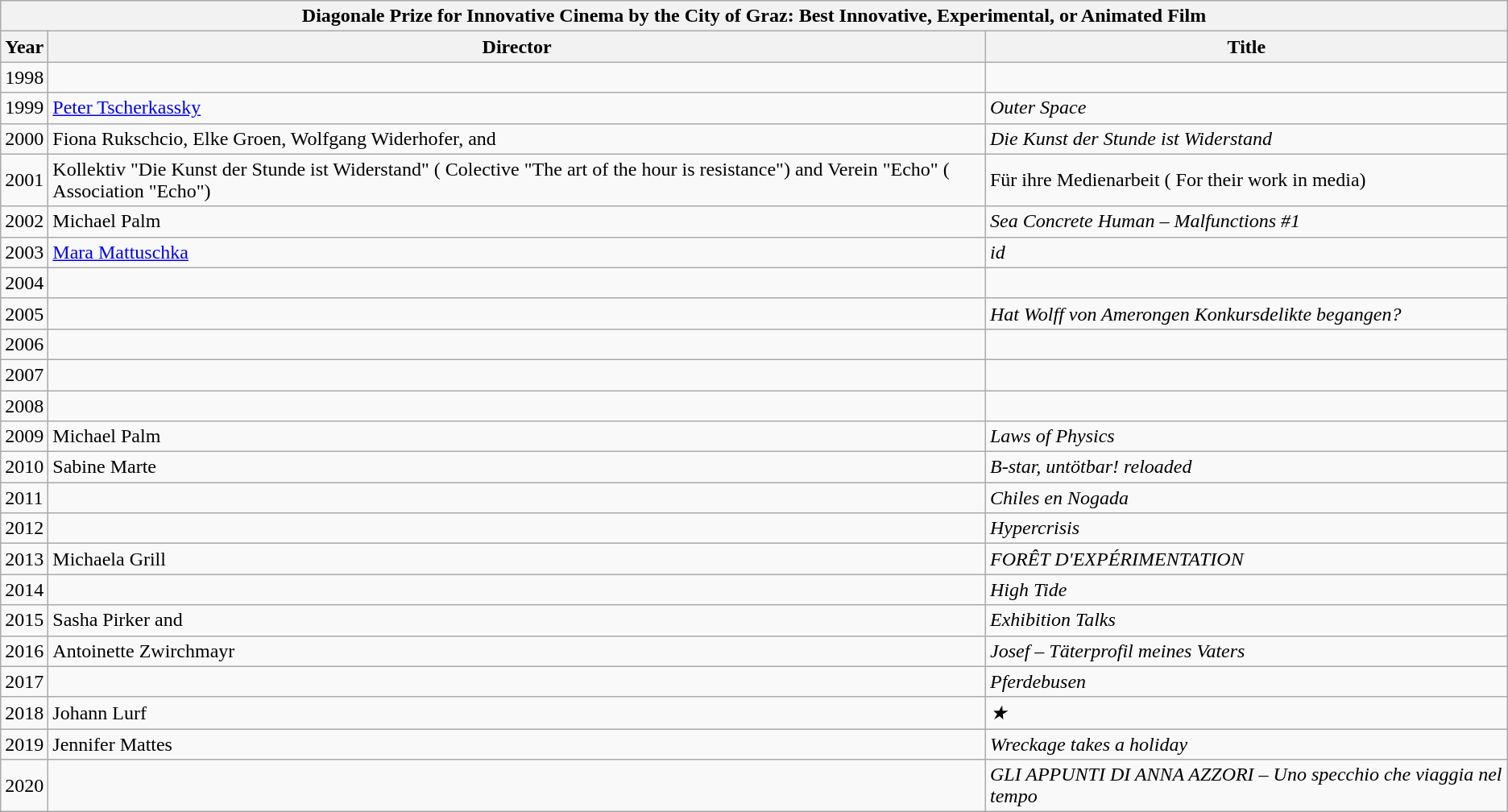<table class="wikitable">
<tr>
<th colspan="3">Diagonale Prize for Innovative Cinema by the City of Graz: Best Innovative, Experimental, or Animated Film</th>
</tr>
<tr class="hintergrundfarbe6" align="center">
<th>Year</th>
<th>Director</th>
<th>Title</th>
</tr>
<tr>
<td>1998</td>
<td></td>
<td></td>
</tr>
<tr>
<td>1999</td>
<td><a href='#'>Peter Tscherkassky</a></td>
<td><em>Outer Space</em></td>
</tr>
<tr>
<td>2000</td>
<td>Fiona Rukschcio, Elke Groen, Wolfgang Widerhofer, and </td>
<td><em>Die Kunst der Stunde ist Widerstand</em></td>
</tr>
<tr>
<td>2001</td>
<td>Kollektiv "Die Kunst der Stunde ist Widerstand" ( Colective "The art of the hour is resistance") and Verein "Echo" ( Association "Echo")</td>
<td>Für ihre Medienarbeit ( For their work in media)</td>
</tr>
<tr>
<td>2002</td>
<td>Michael Palm</td>
<td><em>Sea Concrete Human – Malfunctions #1</em></td>
</tr>
<tr>
<td>2003</td>
<td><a href='#'>Mara Mattuschka</a></td>
<td><em>id</em></td>
</tr>
<tr>
<td>2004</td>
<td></td>
<td></td>
</tr>
<tr>
<td>2005</td>
<td></td>
<td><em>Hat Wolff von Amerongen Konkursdelikte begangen?</em></td>
</tr>
<tr>
<td>2006</td>
<td></td>
<td></td>
</tr>
<tr>
<td>2007</td>
<td></td>
<td></td>
</tr>
<tr>
<td>2008</td>
<td></td>
<td></td>
</tr>
<tr>
<td>2009</td>
<td>Michael Palm</td>
<td><em>Laws of Physics</em></td>
</tr>
<tr>
<td>2010</td>
<td>Sabine Marte</td>
<td><em>B-star, untötbar! reloaded</em></td>
</tr>
<tr>
<td>2011</td>
<td></td>
<td><em>Chiles en Nogada</em></td>
</tr>
<tr>
<td>2012</td>
<td></td>
<td><em>Hypercrisis</em></td>
</tr>
<tr>
<td>2013</td>
<td>Michaela Grill</td>
<td><em>FORÊT D'EXPÉRIMENTATION</em></td>
</tr>
<tr>
<td>2014</td>
<td></td>
<td><em>High Tide</em></td>
</tr>
<tr>
<td>2015</td>
<td>Sasha Pirker and </td>
<td><em>Exhibition Talks</em></td>
</tr>
<tr>
<td>2016</td>
<td>Antoinette Zwirchmayr</td>
<td><em>Josef – Täterprofil meines Vaters</em></td>
</tr>
<tr>
<td>2017</td>
<td></td>
<td><em>Pferdebusen</em></td>
</tr>
<tr>
<td>2018</td>
<td>Johann Lurf</td>
<td><em>★</em></td>
</tr>
<tr>
<td>2019</td>
<td>Jennifer Mattes</td>
<td><em>Wreckage takes a holiday</em></td>
</tr>
<tr>
<td>2020</td>
<td></td>
<td><em>GLI APPUNTI DI ANNA AZZORI – Uno specchio che viaggia nel tempo</em></td>
</tr>
</table>
